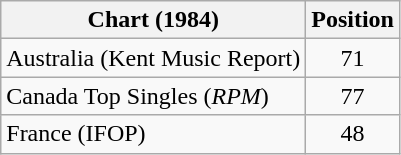<table class="wikitable sortable">
<tr>
<th>Chart (1984)</th>
<th>Position</th>
</tr>
<tr>
<td>Australia (Kent Music Report)</td>
<td align="center">71</td>
</tr>
<tr>
<td>Canada Top Singles (<em>RPM</em>)</td>
<td align="center">77</td>
</tr>
<tr>
<td>France (IFOP)</td>
<td align="center">48</td>
</tr>
</table>
